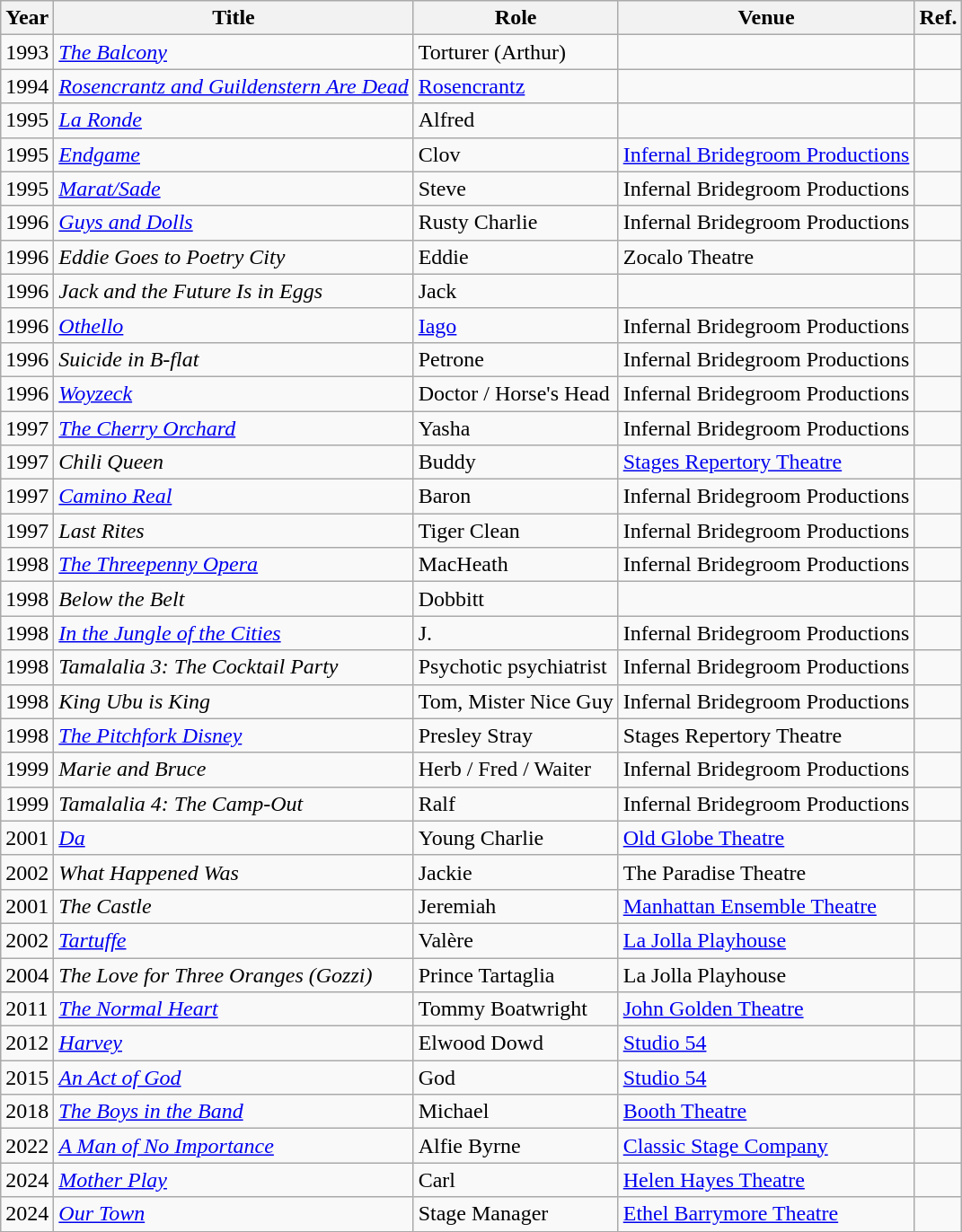<table class="wikitable sortable">
<tr>
<th>Year</th>
<th>Title</th>
<th>Role</th>
<th>Venue</th>
<th class=unsortable>Ref.</th>
</tr>
<tr>
<td>1993</td>
<td><em><a href='#'>The Balcony</a></em></td>
<td>Torturer (Arthur)</td>
<td></td>
<td></td>
</tr>
<tr>
<td>1994</td>
<td><em><a href='#'>Rosencrantz and Guildenstern Are Dead</a></em></td>
<td><a href='#'>Rosencrantz</a></td>
<td></td>
<td></td>
</tr>
<tr>
<td>1995</td>
<td><em><a href='#'>La Ronde</a></em></td>
<td>Alfred</td>
<td></td>
<td></td>
</tr>
<tr>
<td>1995</td>
<td><em><a href='#'>Endgame</a></em></td>
<td>Clov</td>
<td><a href='#'>Infernal Bridegroom Productions</a></td>
<td></td>
</tr>
<tr>
<td>1995</td>
<td><em><a href='#'>Marat/Sade</a></em></td>
<td>Steve</td>
<td>Infernal Bridegroom Productions</td>
<td></td>
</tr>
<tr>
<td>1996</td>
<td><em><a href='#'>Guys and Dolls</a></em></td>
<td>Rusty Charlie</td>
<td>Infernal Bridegroom Productions</td>
<td></td>
</tr>
<tr>
<td>1996</td>
<td><em>Eddie Goes to Poetry City</em></td>
<td>Eddie</td>
<td>Zocalo Theatre</td>
</tr>
<tr>
<td>1996</td>
<td><em>Jack and the Future Is in Eggs</em></td>
<td>Jack</td>
<td></td>
<td></td>
</tr>
<tr>
<td>1996</td>
<td><em><a href='#'>Othello</a></em></td>
<td><a href='#'>Iago</a></td>
<td>Infernal Bridegroom Productions</td>
<td></td>
</tr>
<tr>
<td>1996</td>
<td><em>Suicide in B-flat</em></td>
<td>Petrone</td>
<td>Infernal Bridegroom Productions</td>
<td></td>
</tr>
<tr>
<td>1996</td>
<td><em><a href='#'>Woyzeck</a></em></td>
<td>Doctor / Horse's Head</td>
<td>Infernal Bridegroom Productions</td>
<td></td>
</tr>
<tr>
<td>1997</td>
<td><em><a href='#'>The Cherry Orchard</a></em></td>
<td>Yasha</td>
<td>Infernal Bridegroom Productions</td>
<td></td>
</tr>
<tr>
<td>1997</td>
<td><em>Chili Queen</em></td>
<td>Buddy</td>
<td><a href='#'>Stages Repertory Theatre</a></td>
<td></td>
</tr>
<tr>
<td>1997</td>
<td><em><a href='#'>Camino Real</a></em></td>
<td>Baron</td>
<td>Infernal Bridegroom Productions</td>
<td></td>
</tr>
<tr>
<td>1997</td>
<td><em>Last Rites</em></td>
<td>Tiger Clean</td>
<td>Infernal Bridegroom Productions</td>
<td></td>
</tr>
<tr>
<td>1998</td>
<td><em><a href='#'>The Threepenny Opera</a></em></td>
<td>MacHeath</td>
<td>Infernal Bridegroom Productions</td>
<td></td>
</tr>
<tr>
<td>1998</td>
<td><em>Below the Belt</em></td>
<td>Dobbitt</td>
<td></td>
<td></td>
</tr>
<tr>
<td>1998</td>
<td><em><a href='#'>In the Jungle of the Cities</a></em></td>
<td>J. </td>
<td>Infernal Bridegroom Productions</td>
<td></td>
</tr>
<tr>
<td>1998</td>
<td><em>Tamalalia 3: The Cocktail Party</em></td>
<td>Psychotic psychiatrist</td>
<td>Infernal Bridegroom Productions</td>
<td></td>
</tr>
<tr>
<td>1998</td>
<td><em>King Ubu is King</em></td>
<td>Tom, Mister Nice Guy</td>
<td>Infernal Bridegroom Productions</td>
<td></td>
</tr>
<tr>
<td>1998</td>
<td><em><a href='#'>The Pitchfork Disney</a></em></td>
<td>Presley Stray</td>
<td>Stages Repertory Theatre</td>
<td></td>
</tr>
<tr>
<td>1999</td>
<td><em>Marie and Bruce</em></td>
<td>Herb / Fred / Waiter</td>
<td>Infernal Bridegroom Productions</td>
<td></td>
</tr>
<tr>
<td>1999</td>
<td><em>Tamalalia 4: The Camp-Out</em></td>
<td>Ralf</td>
<td>Infernal Bridegroom Productions</td>
<td></td>
</tr>
<tr>
<td>2001</td>
<td><em><a href='#'>Da</a></em></td>
<td>Young Charlie</td>
<td><a href='#'>Old Globe Theatre</a></td>
<td></td>
</tr>
<tr>
<td>2002</td>
<td><em>What Happened Was</em></td>
<td>Jackie</td>
<td>The Paradise Theatre</td>
<td></td>
</tr>
<tr>
<td>2001</td>
<td><em>The Castle</em></td>
<td>Jeremiah</td>
<td><a href='#'>Manhattan Ensemble Theatre</a></td>
<td></td>
</tr>
<tr>
<td>2002</td>
<td><em><a href='#'>Tartuffe</a></em></td>
<td>Valère</td>
<td><a href='#'>La Jolla Playhouse</a></td>
<td></td>
</tr>
<tr>
<td>2004</td>
<td><em>The Love for Three Oranges (Gozzi)</em></td>
<td>Prince Tartaglia</td>
<td>La Jolla Playhouse</td>
<td></td>
</tr>
<tr>
<td>2011</td>
<td><em><a href='#'>The Normal Heart</a></em></td>
<td>Tommy Boatwright</td>
<td><a href='#'>John Golden Theatre</a></td>
<td></td>
</tr>
<tr>
<td>2012</td>
<td><em><a href='#'>Harvey</a></em></td>
<td>Elwood Dowd</td>
<td><a href='#'>Studio 54</a></td>
<td></td>
</tr>
<tr>
<td>2015</td>
<td><em><a href='#'>An Act of God</a></em></td>
<td>God</td>
<td><a href='#'>Studio 54</a></td>
<td></td>
</tr>
<tr>
<td>2018</td>
<td><em><a href='#'>The Boys in the Band</a></em></td>
<td>Michael</td>
<td><a href='#'>Booth Theatre</a></td>
<td></td>
</tr>
<tr>
<td>2022</td>
<td><em><a href='#'>A Man of No Importance</a></em></td>
<td>Alfie Byrne</td>
<td><a href='#'>Classic Stage Company</a></td>
<td></td>
</tr>
<tr>
<td>2024</td>
<td><em><a href='#'>Mother Play</a></em></td>
<td>Carl</td>
<td><a href='#'>Helen Hayes Theatre</a></td>
<td></td>
</tr>
<tr>
<td>2024</td>
<td><em><a href='#'>Our Town</a></em></td>
<td>Stage Manager</td>
<td><a href='#'>Ethel Barrymore Theatre</a></td>
<td></td>
</tr>
<tr>
</tr>
</table>
